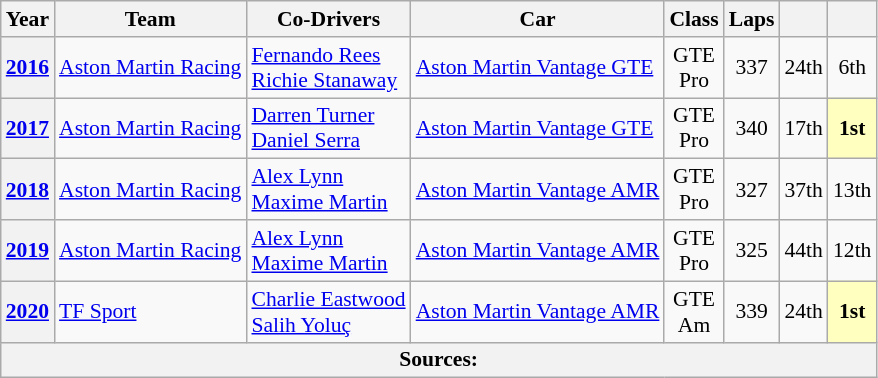<table class="wikitable" style="text-align:center; font-size:90%">
<tr>
<th>Year</th>
<th>Team</th>
<th>Co-Drivers</th>
<th>Car</th>
<th>Class</th>
<th>Laps</th>
<th></th>
<th></th>
</tr>
<tr>
<th><a href='#'>2016</a></th>
<td align="left" nowrap> <a href='#'>Aston Martin Racing</a></td>
<td align="left" nowrap> <a href='#'>Fernando Rees</a><br> <a href='#'>Richie Stanaway</a></td>
<td align="left" nowrap><a href='#'>Aston Martin Vantage GTE</a></td>
<td>GTE<br>Pro</td>
<td>337</td>
<td>24th</td>
<td>6th</td>
</tr>
<tr>
<th><a href='#'>2017</a></th>
<td align="left" nowrap> <a href='#'>Aston Martin Racing</a></td>
<td align="left" nowrap> <a href='#'>Darren Turner</a><br> <a href='#'>Daniel Serra</a></td>
<td align="left" nowrap><a href='#'>Aston Martin Vantage GTE</a></td>
<td>GTE<br>Pro</td>
<td>340</td>
<td>17th</td>
<td style="background:#FFFFBF;"><strong>1st</strong></td>
</tr>
<tr>
<th><a href='#'>2018</a></th>
<td align="left" nowrap> <a href='#'>Aston Martin Racing</a></td>
<td align="left" nowrap> <a href='#'>Alex Lynn</a><br> <a href='#'>Maxime Martin</a></td>
<td align="left" nowrap><a href='#'>Aston Martin Vantage AMR</a></td>
<td>GTE<br>Pro</td>
<td>327</td>
<td>37th</td>
<td>13th</td>
</tr>
<tr>
<th><a href='#'>2019</a></th>
<td align="left" nowrap> <a href='#'>Aston Martin Racing</a></td>
<td align="left" nowrap> <a href='#'>Alex Lynn</a><br> <a href='#'>Maxime Martin</a></td>
<td align="left" nowrap><a href='#'>Aston Martin Vantage AMR</a></td>
<td>GTE<br>Pro</td>
<td>325</td>
<td>44th</td>
<td>12th</td>
</tr>
<tr>
<th><a href='#'>2020</a></th>
<td align="left" nowrap> <a href='#'>TF Sport</a></td>
<td align="left" nowrap> <a href='#'>Charlie Eastwood</a><br> <a href='#'>Salih Yoluç</a></td>
<td align="left" nowrap><a href='#'>Aston Martin Vantage AMR</a></td>
<td>GTE<br>Am</td>
<td>339</td>
<td>24th</td>
<td style="background:#FFFFBF;"><strong>1st</strong></td>
</tr>
<tr>
<th colspan="8">Sources:</th>
</tr>
</table>
